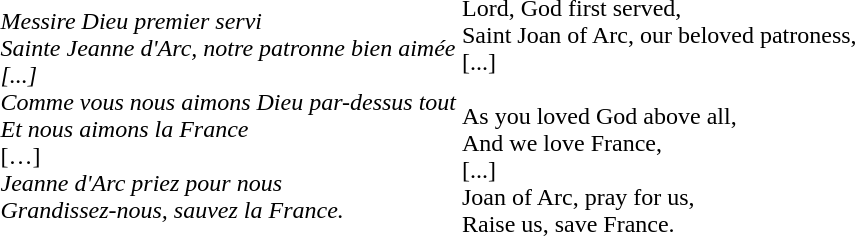<table>
<tr>
<td><em>Messire Dieu premier servi</em><br><em>Sainte Jeanne d'Arc, notre patronne bien aimée</em><br><em>[...]</em><br><em>Comme vous nous aimons Dieu par-dessus tout</em><br><em>Et nous aimons la France</em><br>[…]<br><em>Jeanne d'Arc priez pour nous</em><br><em>Grandissez-nous, sauvez la France.</em></td>
<td>Lord, God first served,<br>Saint Joan of Arc, our beloved patroness,<br>[...]<br><br>As you loved God above all,<br>And we love France,<br>[...]<br>Joan of Arc, pray for us,<br>Raise us, save France.</td>
</tr>
</table>
